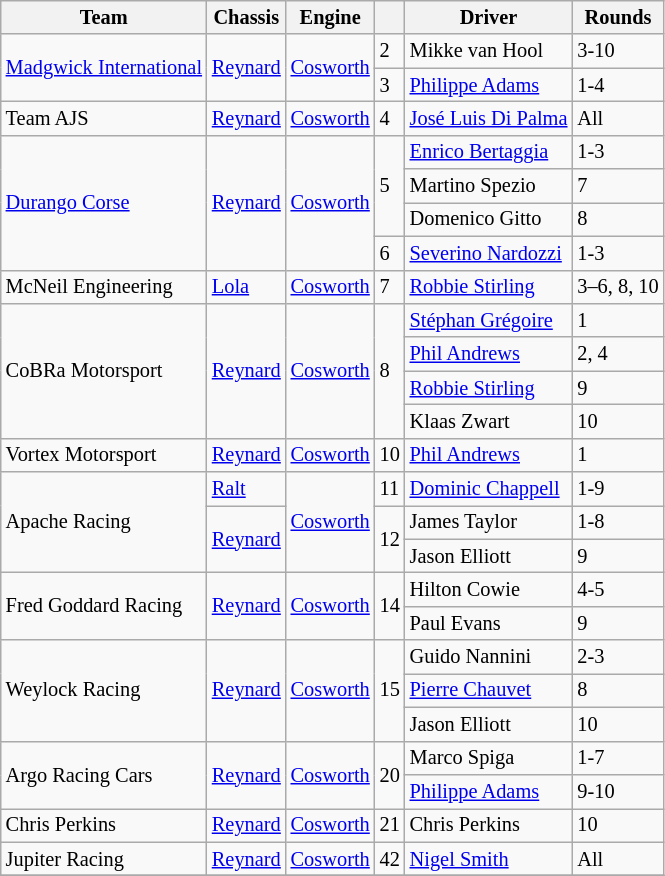<table class="wikitable" style="font-size:85%">
<tr>
<th>Team</th>
<th>Chassis</th>
<th>Engine</th>
<th></th>
<th>Driver</th>
<th>Rounds</th>
</tr>
<tr>
<td rowspan=2> <a href='#'>Madgwick International</a></td>
<td rowspan=2><a href='#'>Reynard</a></td>
<td rowspan=2><a href='#'>Cosworth</a></td>
<td>2</td>
<td> Mikke van Hool</td>
<td>3-10</td>
</tr>
<tr>
<td>3</td>
<td> <a href='#'>Philippe Adams</a></td>
<td>1-4</td>
</tr>
<tr>
<td> Team AJS</td>
<td><a href='#'>Reynard</a></td>
<td><a href='#'>Cosworth</a></td>
<td>4</td>
<td> <a href='#'>José Luis Di Palma</a></td>
<td>All</td>
</tr>
<tr>
<td rowspan=4> <a href='#'>Durango Corse</a></td>
<td rowspan=4><a href='#'>Reynard</a></td>
<td rowspan=4><a href='#'>Cosworth</a></td>
<td rowspan=3>5</td>
<td> <a href='#'>Enrico Bertaggia</a></td>
<td>1-3</td>
</tr>
<tr>
<td> Martino Spezio</td>
<td>7</td>
</tr>
<tr>
<td> Domenico Gitto</td>
<td>8</td>
</tr>
<tr>
<td>6</td>
<td> <a href='#'>Severino Nardozzi</a></td>
<td>1-3</td>
</tr>
<tr>
<td> McNeil Engineering</td>
<td><a href='#'>Lola</a></td>
<td><a href='#'>Cosworth</a></td>
<td>7</td>
<td> <a href='#'>Robbie Stirling</a></td>
<td>3–6, 8, 10</td>
</tr>
<tr>
<td rowspan=4> CoBRa Motorsport</td>
<td rowspan=4><a href='#'>Reynard</a></td>
<td rowspan=4><a href='#'>Cosworth</a></td>
<td rowspan=4>8</td>
<td> <a href='#'>Stéphan Grégoire</a></td>
<td>1</td>
</tr>
<tr>
<td> <a href='#'>Phil Andrews</a></td>
<td>2, 4</td>
</tr>
<tr>
<td> <a href='#'>Robbie Stirling</a></td>
<td>9</td>
</tr>
<tr>
<td> Klaas Zwart</td>
<td>10</td>
</tr>
<tr>
<td> Vortex Motorsport</td>
<td><a href='#'>Reynard</a></td>
<td><a href='#'>Cosworth</a></td>
<td>10</td>
<td> <a href='#'>Phil Andrews</a></td>
<td>1</td>
</tr>
<tr>
<td rowspan=3> Apache Racing</td>
<td><a href='#'>Ralt</a></td>
<td rowspan=3><a href='#'>Cosworth</a></td>
<td>11</td>
<td> <a href='#'>Dominic Chappell</a></td>
<td>1-9</td>
</tr>
<tr>
<td rowspan=2><a href='#'>Reynard</a></td>
<td rowspan=2>12</td>
<td> James Taylor</td>
<td>1-8</td>
</tr>
<tr>
<td> Jason Elliott</td>
<td>9</td>
</tr>
<tr>
<td rowspan=2> Fred Goddard Racing</td>
<td rowspan=2><a href='#'>Reynard</a></td>
<td rowspan=2><a href='#'>Cosworth</a></td>
<td rowspan=2>14</td>
<td> Hilton Cowie</td>
<td>4-5</td>
</tr>
<tr>
<td> Paul Evans</td>
<td>9</td>
</tr>
<tr>
<td rowspan=3> Weylock Racing</td>
<td rowspan=3><a href='#'>Reynard</a></td>
<td rowspan=3><a href='#'>Cosworth</a></td>
<td rowspan=3>15</td>
<td> Guido Nannini</td>
<td>2-3</td>
</tr>
<tr>
<td> <a href='#'>Pierre Chauvet</a></td>
<td>8</td>
</tr>
<tr>
<td> Jason Elliott</td>
<td>10</td>
</tr>
<tr>
<td rowspan=2> Argo Racing Cars</td>
<td rowspan=2><a href='#'>Reynard</a></td>
<td rowspan=2><a href='#'>Cosworth</a></td>
<td rowspan=2>20</td>
<td> Marco Spiga</td>
<td>1-7</td>
</tr>
<tr>
<td> <a href='#'>Philippe Adams</a></td>
<td>9-10</td>
</tr>
<tr>
<td> Chris Perkins</td>
<td><a href='#'>Reynard</a></td>
<td><a href='#'>Cosworth</a></td>
<td>21</td>
<td> Chris Perkins</td>
<td>10</td>
</tr>
<tr>
<td> Jupiter Racing</td>
<td><a href='#'>Reynard</a></td>
<td><a href='#'>Cosworth</a></td>
<td>42</td>
<td> <a href='#'>Nigel Smith</a></td>
<td>All</td>
</tr>
<tr>
</tr>
</table>
